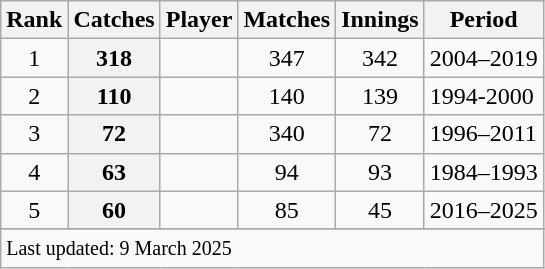<table class="wikitable sortable">
<tr>
<th scope=col>Rank</th>
<th scope=col>Catches</th>
<th scope=col>Player</th>
<th scope=col>Matches</th>
<th scope=col>Innings</th>
<th scope=col>Period</th>
</tr>
<tr>
<td align=center>1</td>
<th scope=row style=text-align:center;">318</th>
<td></td>
<td align=center>347</td>
<td align=center>342</td>
<td>2004–2019</td>
</tr>
<tr>
<td align=center>2</td>
<th scope=row style=text-align:center;>110</th>
<td></td>
<td align=center>140</td>
<td align=center>139</td>
<td>1994-2000</td>
</tr>
<tr>
<td align=center>3</td>
<th scope=row style=text-align:center;>72</th>
<td></td>
<td align=center>340</td>
<td align=center>72</td>
<td>1996–2011</td>
</tr>
<tr>
<td align=center>4</td>
<th scope=row style=text-align:center;>63</th>
<td></td>
<td align=center>94</td>
<td align=center>93</td>
<td>1984–1993</td>
</tr>
<tr>
<td align=center>5</td>
<th scope=row style=text-align:center;>60</th>
<td></td>
<td align=center>85</td>
<td align=center>45</td>
<td>2016–2025</td>
</tr>
<tr>
</tr>
<tr class=sortbottom>
<td colspan=6><small>Last updated: 9 March 2025</small></td>
</tr>
</table>
